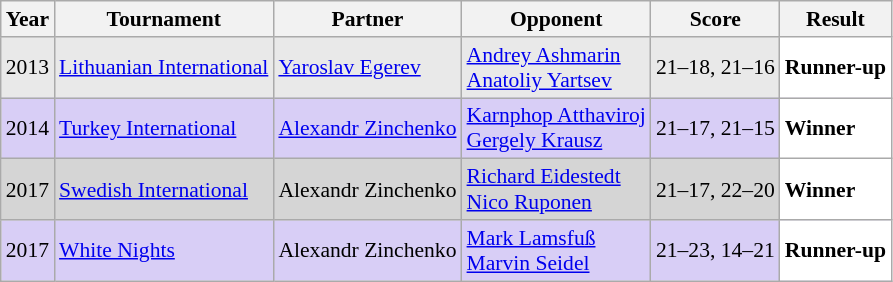<table class="sortable wikitable" style="font-size: 90%;">
<tr>
<th>Year</th>
<th>Tournament</th>
<th>Partner</th>
<th>Opponent</th>
<th>Score</th>
<th>Result</th>
</tr>
<tr style="background:#E9E9E9">
<td align="center">2013</td>
<td align="left"><a href='#'>Lithuanian International</a></td>
<td align="left"> <a href='#'>Yaroslav Egerev</a></td>
<td align="left"> <a href='#'>Andrey Ashmarin</a><br> <a href='#'>Anatoliy Yartsev</a></td>
<td align="left">21–18, 21–16</td>
<td style="text-align:left; background:white"> <strong>Runner-up</strong></td>
</tr>
<tr style="background:#D8CEF6">
<td align="center">2014</td>
<td align="left"><a href='#'>Turkey International</a></td>
<td align="left"> <a href='#'>Alexandr Zinchenko</a></td>
<td align="left"> <a href='#'>Karnphop Atthaviroj</a><br> <a href='#'>Gergely Krausz</a></td>
<td align="left">21–17, 21–15</td>
<td style="text-align:left; background:white"> <strong>Winner</strong></td>
</tr>
<tr style="background:#D5D5D5">
<td align="center">2017</td>
<td align="left"><a href='#'>Swedish International</a></td>
<td align="left"> Alexandr Zinchenko</td>
<td align="left"> <a href='#'>Richard Eidestedt</a><br> <a href='#'>Nico Ruponen</a></td>
<td align="left">21–17, 22–20</td>
<td style="text-align:left; background:white"> <strong>Winner</strong></td>
</tr>
<tr style="background:#D8CEF6">
<td align="center">2017</td>
<td align="left"><a href='#'>White Nights</a></td>
<td align="left"> Alexandr Zinchenko</td>
<td align="left"> <a href='#'>Mark Lamsfuß</a><br> <a href='#'>Marvin Seidel</a></td>
<td align="left">21–23, 14–21</td>
<td style="text-align:left; background:white"> <strong>Runner-up</strong></td>
</tr>
</table>
